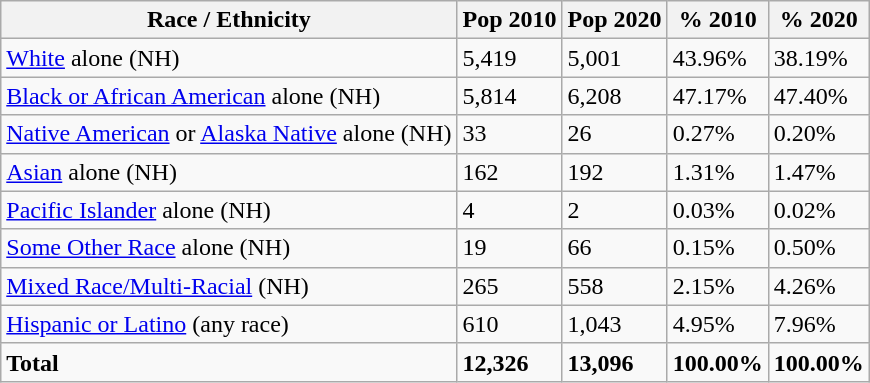<table class="wikitable">
<tr>
<th>Race / Ethnicity</th>
<th>Pop 2010</th>
<th>Pop 2020</th>
<th>% 2010</th>
<th>% 2020</th>
</tr>
<tr>
<td><a href='#'>White</a> alone (NH)</td>
<td>5,419</td>
<td>5,001</td>
<td>43.96%</td>
<td>38.19%</td>
</tr>
<tr>
<td><a href='#'>Black or African American</a> alone (NH)</td>
<td>5,814</td>
<td>6,208</td>
<td>47.17%</td>
<td>47.40%</td>
</tr>
<tr>
<td><a href='#'>Native American</a> or <a href='#'>Alaska Native</a> alone (NH)</td>
<td>33</td>
<td>26</td>
<td>0.27%</td>
<td>0.20%</td>
</tr>
<tr>
<td><a href='#'>Asian</a> alone (NH)</td>
<td>162</td>
<td>192</td>
<td>1.31%</td>
<td>1.47%</td>
</tr>
<tr>
<td><a href='#'>Pacific Islander</a> alone (NH)</td>
<td>4</td>
<td>2</td>
<td>0.03%</td>
<td>0.02%</td>
</tr>
<tr>
<td><a href='#'>Some Other Race</a> alone (NH)</td>
<td>19</td>
<td>66</td>
<td>0.15%</td>
<td>0.50%</td>
</tr>
<tr>
<td><a href='#'>Mixed Race/Multi-Racial</a> (NH)</td>
<td>265</td>
<td>558</td>
<td>2.15%</td>
<td>4.26%</td>
</tr>
<tr>
<td><a href='#'>Hispanic or Latino</a> (any race)</td>
<td>610</td>
<td>1,043</td>
<td>4.95%</td>
<td>7.96%</td>
</tr>
<tr>
<td><strong>Total</strong></td>
<td><strong>12,326</strong></td>
<td><strong>13,096</strong></td>
<td><strong>100.00%</strong></td>
<td><strong>100.00%</strong></td>
</tr>
</table>
